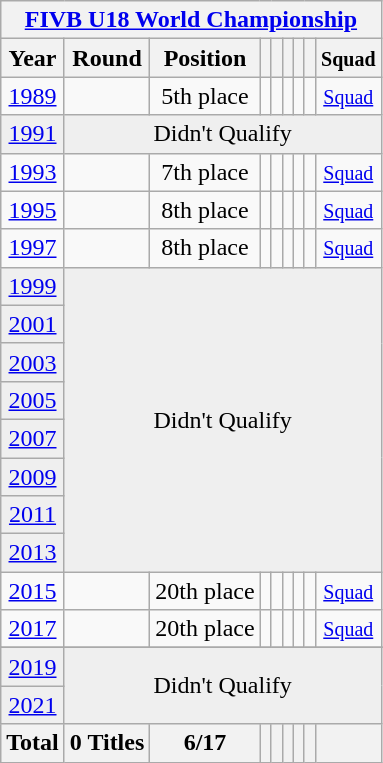<table class="wikitable" style="text-align: center;">
<tr>
<th colspan=9><a href='#'>FIVB U18 World Championship</a></th>
</tr>
<tr>
<th>Year</th>
<th>Round</th>
<th>Position</th>
<th></th>
<th></th>
<th></th>
<th></th>
<th></th>
<th><small>Squad</small></th>
</tr>
<tr>
<td> <a href='#'>1989</a></td>
<td></td>
<td>5th place</td>
<td></td>
<td></td>
<td></td>
<td></td>
<td></td>
<td><small> <a href='#'>Squad</a></small></td>
</tr>
<tr bgcolor="efefef">
<td> <a href='#'>1991</a></td>
<td colspan=9>Didn't Qualify</td>
</tr>
<tr>
<td> <a href='#'>1993</a></td>
<td></td>
<td>7th place</td>
<td></td>
<td></td>
<td></td>
<td></td>
<td></td>
<td><small> <a href='#'>Squad</a></small></td>
</tr>
<tr>
<td> <a href='#'>1995</a></td>
<td></td>
<td>8th place</td>
<td></td>
<td></td>
<td></td>
<td></td>
<td></td>
<td><small> <a href='#'>Squad</a></small></td>
</tr>
<tr>
<td> <a href='#'>1997</a></td>
<td></td>
<td>8th place</td>
<td></td>
<td></td>
<td></td>
<td></td>
<td></td>
<td><small> <a href='#'>Squad</a></small></td>
</tr>
<tr bgcolor="efefef">
<td> <a href='#'>1999</a></td>
<td colspan= 9 rowspan=8>Didn't Qualify</td>
</tr>
<tr bgcolor="efefef">
<td> <a href='#'>2001</a></td>
</tr>
<tr bgcolor="efefef">
<td> <a href='#'>2003</a></td>
</tr>
<tr bgcolor="efefef">
<td> <a href='#'>2005</a></td>
</tr>
<tr bgcolor="efefef">
<td> <a href='#'>2007</a></td>
</tr>
<tr bgcolor="efefef">
<td> <a href='#'>2009</a></td>
</tr>
<tr bgcolor="efefef">
<td> <a href='#'>2011</a></td>
</tr>
<tr bgcolor="efefef">
<td> <a href='#'>2013</a></td>
</tr>
<tr>
<td> <a href='#'>2015</a></td>
<td></td>
<td>20th place</td>
<td></td>
<td></td>
<td></td>
<td></td>
<td></td>
<td><small><a href='#'>Squad</a></small></td>
</tr>
<tr>
<td> <a href='#'>2017</a></td>
<td></td>
<td>20th place</td>
<td></td>
<td></td>
<td></td>
<td></td>
<td></td>
<td><small><a href='#'>Squad</a></small></td>
</tr>
<tr>
</tr>
<tr bgcolor="efefef">
<td> <a href='#'>2019</a></td>
<td colspan=9 rowspan="2">Didn't Qualify</td>
</tr>
<tr bgcolor="efefef">
<td> <a href='#'>2021</a></td>
</tr>
<tr>
<th>Total</th>
<th>0 Titles</th>
<th>6/17</th>
<th></th>
<th></th>
<th></th>
<th></th>
<th></th>
<th></th>
</tr>
</table>
